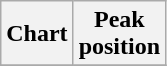<table class="wikitable plainrowheaders" style="text-align:center">
<tr>
<th scope="col">Chart</th>
<th scope="col">Peak<br>position</th>
</tr>
<tr>
</tr>
</table>
